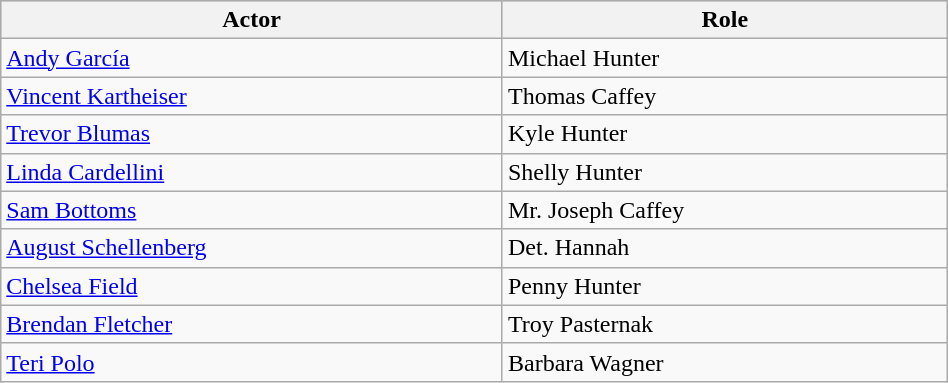<table class="wikitable" width="50%">
<tr bgcolor="#CCCCCC">
<th>Actor</th>
<th>Role</th>
</tr>
<tr>
<td><a href='#'>Andy García</a></td>
<td>Michael Hunter</td>
</tr>
<tr>
<td><a href='#'>Vincent Kartheiser</a></td>
<td>Thomas Caffey</td>
</tr>
<tr>
<td><a href='#'>Trevor Blumas</a></td>
<td>Kyle Hunter</td>
</tr>
<tr>
<td><a href='#'>Linda Cardellini</a></td>
<td>Shelly Hunter</td>
</tr>
<tr>
<td><a href='#'>Sam Bottoms</a></td>
<td>Mr. Joseph Caffey</td>
</tr>
<tr>
<td><a href='#'>August Schellenberg</a></td>
<td>Det. Hannah</td>
</tr>
<tr>
<td><a href='#'>Chelsea Field</a></td>
<td>Penny Hunter</td>
</tr>
<tr>
<td><a href='#'>Brendan Fletcher</a></td>
<td>Troy Pasternak</td>
</tr>
<tr>
<td><a href='#'>Teri Polo</a></td>
<td>Barbara Wagner</td>
</tr>
</table>
